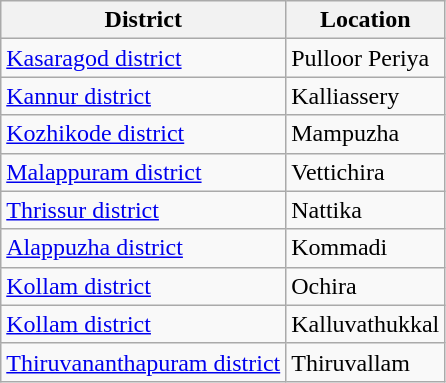<table class="plainrowheaders wikitable">
<tr>
<th scope=col>District</th>
<th scope=col>Location</th>
</tr>
<tr>
<td><a href='#'>Kasaragod district</a></td>
<td>Pulloor Periya</td>
</tr>
<tr>
<td><a href='#'>Kannur district</a></td>
<td>Kalliassery</td>
</tr>
<tr>
<td><a href='#'>Kozhikode district</a></td>
<td>Mampuzha</td>
</tr>
<tr>
<td><a href='#'>Malappuram district</a></td>
<td>Vettichira</td>
</tr>
<tr>
<td><a href='#'>Thrissur district</a></td>
<td>Nattika</td>
</tr>
<tr>
<td><a href='#'>Alappuzha district</a></td>
<td>Kommadi</td>
</tr>
<tr>
<td><a href='#'>Kollam district</a></td>
<td>Ochira</td>
</tr>
<tr>
<td><a href='#'>Kollam district</a></td>
<td>Kalluvathukkal</td>
</tr>
<tr>
<td><a href='#'>Thiruvananthapuram district</a></td>
<td>Thiruvallam</td>
</tr>
</table>
